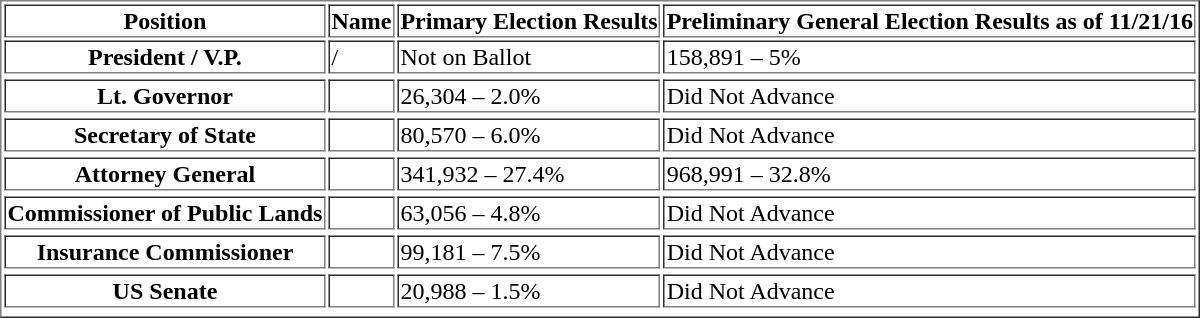<table border="1">
<tr>
<th scope="col">Position</th>
<th scope="col">Name</th>
<th scope="col">Primary Election Results</th>
<th scope="col">Preliminary General Election Results as of 11/21/16</th>
</tr>
<tr>
<th scope="row">President / V.P.</th>
<td> / </td>
<td>Not on Ballot</td>
<td>158,891 – 5%</td>
</tr>
<tr>
</tr>
<tr>
<th scope="row">Lt. Governor</th>
<td></td>
<td>26,304 – 2.0%</td>
<td>Did Not Advance</td>
</tr>
<tr>
</tr>
<tr>
<th scope="row">Secretary of State</th>
<td></td>
<td>80,570 – 6.0%</td>
<td>Did Not Advance</td>
</tr>
<tr>
</tr>
<tr>
<th scope="row">Attorney General</th>
<td></td>
<td>341,932 – 27.4%</td>
<td>968,991 – 32.8%</td>
</tr>
<tr>
</tr>
<tr>
<th scope="row">Commissioner of Public Lands</th>
<td></td>
<td>63,056 – 4.8%</td>
<td>Did Not Advance</td>
</tr>
<tr>
</tr>
<tr>
<th scope="row">Insurance Commissioner</th>
<td></td>
<td>99,181 – 7.5%</td>
<td>Did Not Advance</td>
</tr>
<tr>
</tr>
<tr>
<th scope="row">US Senate</th>
<td></td>
<td>20,988 – 1.5%</td>
<td>Did Not Advance</td>
</tr>
<tr>
</tr>
<tr>
</tr>
</table>
